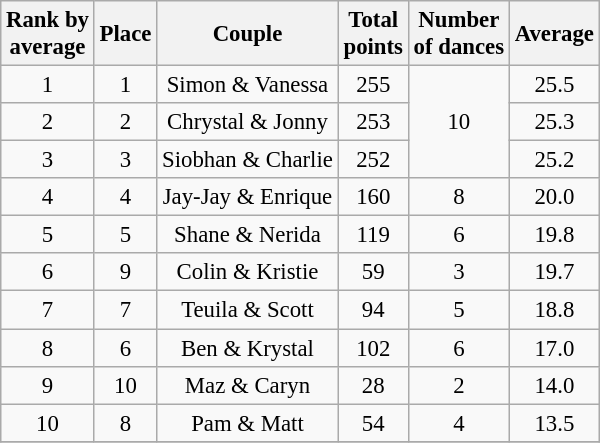<table class="wikitable sortable" style="margin:auto; text-align:center; font-size:95%;">
<tr>
<th>Rank by<br>average</th>
<th>Place</th>
<th>Couple</th>
<th>Total<br>points</th>
<th>Number<br>of dances</th>
<th>Average</th>
</tr>
<tr>
<td>1</td>
<td>1</td>
<td>Simon & Vanessa</td>
<td>255</td>
<td rowspan=3>10</td>
<td>25.5</td>
</tr>
<tr>
<td>2</td>
<td>2</td>
<td>Chrystal & Jonny</td>
<td>253</td>
<td>25.3</td>
</tr>
<tr>
<td>3</td>
<td>3</td>
<td>Siobhan & Charlie</td>
<td>252</td>
<td>25.2</td>
</tr>
<tr>
<td>4</td>
<td>4</td>
<td>Jay-Jay & Enrique</td>
<td>160</td>
<td>8</td>
<td>20.0</td>
</tr>
<tr>
<td>5</td>
<td>5</td>
<td>Shane & Nerida</td>
<td>119</td>
<td>6</td>
<td>19.8</td>
</tr>
<tr>
<td>6</td>
<td>9</td>
<td>Colin & Kristie</td>
<td>59</td>
<td>3</td>
<td>19.7</td>
</tr>
<tr>
<td>7</td>
<td>7</td>
<td>Teuila & Scott</td>
<td>94</td>
<td>5</td>
<td>18.8</td>
</tr>
<tr>
<td>8</td>
<td>6</td>
<td>Ben & Krystal</td>
<td>102</td>
<td>6</td>
<td>17.0</td>
</tr>
<tr>
<td>9</td>
<td>10</td>
<td>Maz & Caryn</td>
<td>28</td>
<td>2</td>
<td>14.0</td>
</tr>
<tr>
<td>10</td>
<td>8</td>
<td>Pam & Matt</td>
<td>54</td>
<td>4</td>
<td>13.5</td>
</tr>
<tr>
</tr>
</table>
